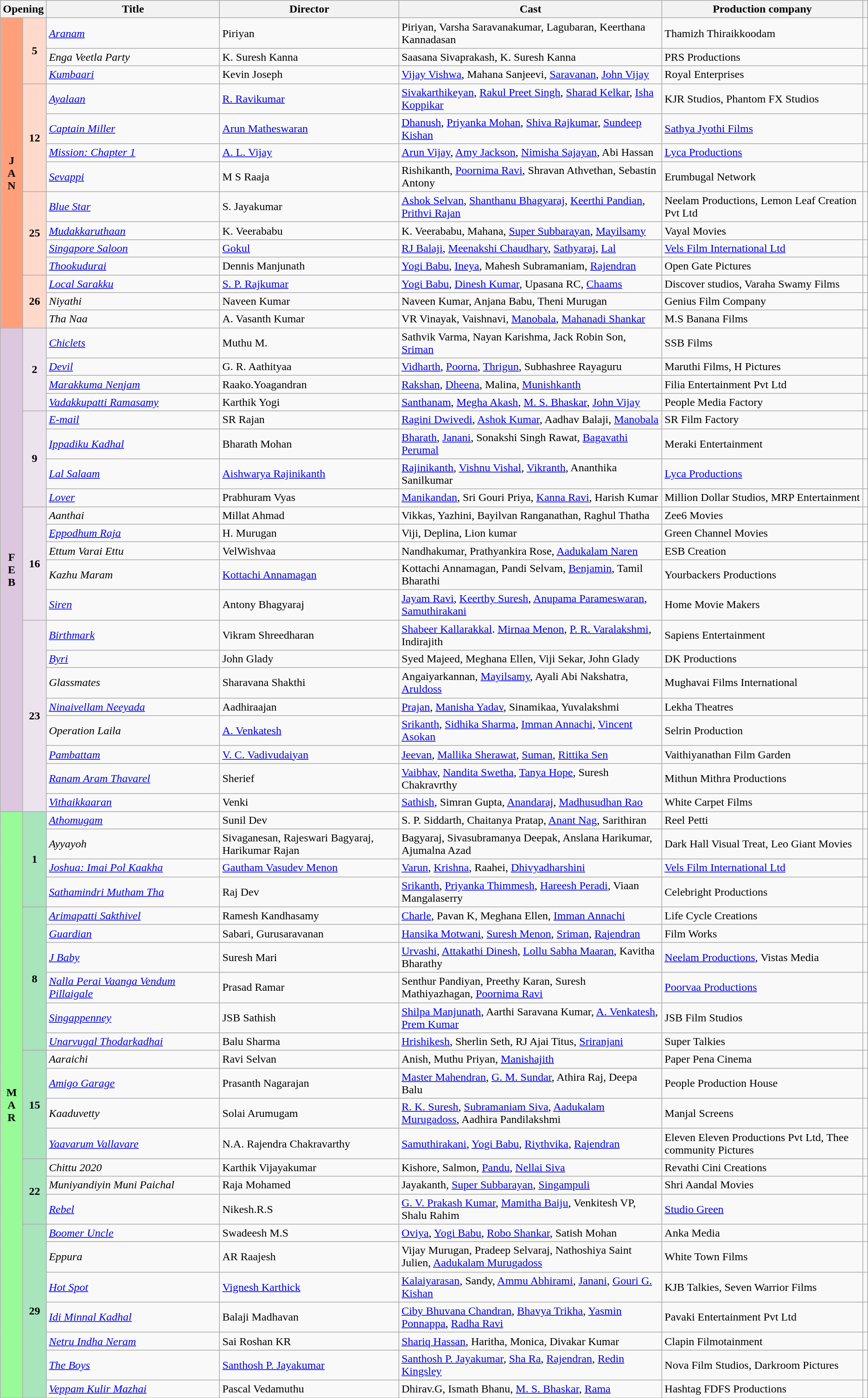<table class="wikitable sortable">
<tr>
<th colspan="2">Opening</th>
<th style="width:20%;">Title</th>
<th>Director</th>
<th>Cast</th>
<th>Production company</th>
<th class="unsortable"></th>
</tr>
<tr>
<td rowspan="14" style="text-align:center;background:#ffa07a;textcolor:#000;"><strong>J<br>A<br>N</strong></td>
<td rowspan="3" style="text-align:center;background:#ffdacc;"><strong>5</strong></td>
<td><em><a href='#'>Aranam</a></em></td>
<td>Piriyan</td>
<td>Piriyan, Varsha Saravanakumar, Lagubaran, Keerthana Kannadasan</td>
<td>Thamizh Thiraikkoodam</td>
<td style="text-align:center;"></td>
</tr>
<tr>
<td><em>Enga Veetla Party</em></td>
<td>K. Suresh Kanna</td>
<td>Saasana Sivaprakash, K. Suresh Kanna</td>
<td>PRS Productions</td>
<td style="text-align:center;"></td>
</tr>
<tr>
<td><em><a href='#'>Kumbaari</a></em></td>
<td>Kevin Joseph</td>
<td><a href='#'>Vijay Vishwa</a>, Mahana Sanjeevi, <a href='#'>Saravanan</a>, <a href='#'>John Vijay</a></td>
<td>Royal Enterprises</td>
<td style="text-align:center;"></td>
</tr>
<tr>
<td rowspan="4" style="text-align:center;background:#ffdacc;"><strong>12</strong></td>
<td><em><a href='#'>Ayalaan</a></em></td>
<td><a href='#'>R. Ravikumar</a></td>
<td><a href='#'>Sivakarthikeyan</a>, <a href='#'>Rakul Preet Singh</a>, <a href='#'>Sharad Kelkar</a>, <a href='#'>Isha Koppikar</a></td>
<td>KJR Studios, Phantom FX Studios</td>
<td style="text-align:center;"></td>
</tr>
<tr>
<td><em><a href='#'>Captain Miller</a></em></td>
<td><a href='#'>Arun Matheswaran</a></td>
<td><a href='#'>Dhanush</a>, <a href='#'>Priyanka Mohan</a>, <a href='#'>Shiva Rajkumar</a>, <a href='#'>Sundeep Kishan</a></td>
<td><a href='#'>Sathya Jyothi Films</a></td>
<td style="text-align:center;"></td>
</tr>
<tr>
<td><em><a href='#'>Mission: Chapter 1</a></em></td>
<td><a href='#'>A. L. Vijay</a></td>
<td><a href='#'>Arun Vijay</a>, <a href='#'>Amy Jackson</a>, <a href='#'>Nimisha Sajayan</a>, Abi Hassan</td>
<td><a href='#'>Lyca Productions</a></td>
<td style="text-align:center;"></td>
</tr>
<tr>
<td><em><a href='#'>Sevappi</a></em></td>
<td>M S Raaja</td>
<td>Rishikanth, <a href='#'>Poornima Ravi</a>, Shravan Athvethan, Sebastin Antony</td>
<td>Erumbugal Network</td>
<td style="text-align:center;"></td>
</tr>
<tr>
<td rowspan="4" style="text-align:center;background:#ffdacc;"><strong>25</strong></td>
<td><em><a href='#'>Blue Star</a></em></td>
<td>S. Jayakumar</td>
<td><a href='#'>Ashok Selvan</a>, <a href='#'>Shanthanu Bhagyaraj</a>, <a href='#'>Keerthi Pandian</a>, <a href='#'>Prithvi Rajan</a></td>
<td>Neelam Productions, Lemon Leaf Creation Pvt Ltd</td>
<td style="text-align:center;"></td>
</tr>
<tr>
<td><em><a href='#'>Mudakkaruthaan</a></em></td>
<td>K. Veerababu</td>
<td>K. Veerababu, Mahana, <a href='#'>Super Subbarayan</a>, <a href='#'>Mayilsamy</a></td>
<td>Vayal Movies</td>
<td style="text-align:center;"></td>
</tr>
<tr>
<td><em><a href='#'>Singapore Saloon</a></em></td>
<td><a href='#'>Gokul</a></td>
<td><a href='#'>RJ Balaji</a>, <a href='#'>Meenakshi Chaudhary</a>, <a href='#'>Sathyaraj</a>, <a href='#'>Lal</a></td>
<td><a href='#'>Vels Film International Ltd</a></td>
<td style="text-align:center;"></td>
</tr>
<tr>
<td><em><a href='#'>Thookudurai</a></em></td>
<td>Dennis Manjunath</td>
<td><a href='#'>Yogi Babu</a>, <a href='#'>Ineya</a>, Mahesh Subramaniam, <a href='#'>Rajendran</a></td>
<td>Open Gate Pictures</td>
<td style="text-align:center;"></td>
</tr>
<tr>
<td rowspan="3" style="text-align:center;background:#ffdacc;"><strong>26</strong></td>
<td><em><a href='#'>Local Sarakku</a></em></td>
<td><a href='#'>S. P. Rajkumar</a></td>
<td><a href='#'>Yogi Babu</a>, <a href='#'>Dinesh Kumar</a>, Upasana RC, <a href='#'>Chaams</a></td>
<td>Discover studios, Varaha Swamy Films</td>
<td style="text-align:center;"></td>
</tr>
<tr>
<td><em>Niyathi</em></td>
<td>Naveen Kumar</td>
<td>Naveen Kumar, Anjana Babu, Theni Murugan</td>
<td>Genius Film Company</td>
<td style="text-align:center;"></td>
</tr>
<tr>
<td><em>Tha Naa</em></td>
<td>A. Vasanth Kumar</td>
<td>VR Vinayak, Vaishnavi, <a href='#'>Manobala</a>, <a href='#'>Mahanadi Shankar</a></td>
<td>M.S Banana Films</td>
<td style="text-align:center;"></td>
</tr>
<tr>
<td rowspan="21" style="text-align:center; background:#dcc7df; textcolor:#000;"><strong>F<br>E<br>B</strong></td>
<td rowspan="4" style="text-align:center; background:#ede3ef;"><strong>2</strong></td>
<td><em><a href='#'>Chiclets</a></em></td>
<td>Muthu M.</td>
<td>Sathvik Varma, Nayan Karishma, Jack Robin Son, <a href='#'>Sriman</a></td>
<td>SSB Films</td>
<td style="text-align:center;"></td>
</tr>
<tr>
<td><em><a href='#'>Devil</a></em></td>
<td>G. R. Aathityaa</td>
<td><a href='#'>Vidharth</a>, <a href='#'>Poorna</a>, <a href='#'>Thrigun</a>, Subhashree Rayaguru</td>
<td>Maruthi Films, H Pictures</td>
<td style="text-align:center;"></td>
</tr>
<tr>
<td><em><a href='#'>Marakkuma Nenjam</a></em></td>
<td>Raako.Yoagandran</td>
<td><a href='#'>Rakshan</a>, <a href='#'>Dheena</a>, Malina, <a href='#'>Munishkanth</a></td>
<td>Filia Entertainment Pvt Ltd</td>
<td style="text-align:center;"></td>
</tr>
<tr>
<td><em><a href='#'>Vadakkupatti Ramasamy</a></em></td>
<td>Karthik Yogi</td>
<td><a href='#'>Santhanam</a>, <a href='#'>Megha Akash</a>, <a href='#'>M. S. Bhaskar</a>, <a href='#'>John Vijay</a></td>
<td>People Media Factory</td>
<td style="text-align:center;"></td>
</tr>
<tr>
<td rowspan="4" style="text-align:center; background:#ede3ef;"><strong>9</strong></td>
<td><em><a href='#'>E-mail</a></em></td>
<td>SR Rajan</td>
<td><a href='#'>Ragini Dwivedi</a>, <a href='#'>Ashok Kumar</a>, Aadhav Balaji, <a href='#'>Manobala</a></td>
<td>SR Film Factory</td>
<td style="text-align:center;"></td>
</tr>
<tr>
<td><em><a href='#'>Ippadiku Kadhal</a></em></td>
<td>Bharath Mohan</td>
<td><a href='#'>Bharath</a>, <a href='#'>Janani</a>, Sonakshi Singh Rawat, <a href='#'>Bagavathi Perumal</a></td>
<td>Meraki Entertainment</td>
<td style="text-align:center;"></td>
</tr>
<tr>
<td><em><a href='#'>Lal Salaam</a></em></td>
<td><a href='#'>Aishwarya Rajinikanth</a></td>
<td><a href='#'>Rajinikanth</a>, <a href='#'>Vishnu Vishal</a>, <a href='#'>Vikranth</a>, Ananthika Sanilkumar</td>
<td><a href='#'>Lyca Productions</a></td>
<td style="text-align:center;"></td>
</tr>
<tr>
<td><em><a href='#'>Lover</a></em></td>
<td>Prabhuram Vyas</td>
<td><a href='#'>Manikandan</a>, Sri Gouri Priya, <a href='#'>Kanna Ravi</a>, Harish Kumar</td>
<td>Million Dollar Studios, MRP Entertainment</td>
<td style="text-align:center;"></td>
</tr>
<tr>
<td rowspan="5" style="text-align:center; background:#ede3ef;"><strong>16</strong></td>
<td><em>Aanthai</em></td>
<td>Millat Ahmad</td>
<td>Vikkas, Yazhini, Bayilvan Ranganathan, Raghul Thatha</td>
<td>Zee6 Movies</td>
<td style="text-align:center;"></td>
</tr>
<tr>
<td><em><a href='#'>Eppodhum Raja</a></em></td>
<td>H. Murugan</td>
<td>Viji, Deplina, Lion kumar</td>
<td>Green Channel Movies</td>
<td style="text-align:center;"></td>
</tr>
<tr>
<td><em>Ettum Varai Ettu</em></td>
<td>VelWishvaa</td>
<td>Nandhakumar, Prathyankira Rose, <a href='#'>Aadukalam Naren</a></td>
<td>ESB Creation</td>
<td style="text-align:center;"></td>
</tr>
<tr>
<td><em>Kazhu Maram</em></td>
<td><a href='#'>Kottachi Annamagan</a></td>
<td>Kottachi Annamagan, Pandi Selvam, <a href='#'>Benjamin</a>, Tamil Bharathi</td>
<td>Yourbackers Productions</td>
<td style="text-align:center;"></td>
</tr>
<tr>
<td><em><a href='#'>Siren</a></em></td>
<td>Antony Bhagyaraj</td>
<td><a href='#'>Jayam Ravi</a>, <a href='#'>Keerthy Suresh</a>, <a href='#'>Anupama Parameswaran</a>, <a href='#'>Samuthirakani</a></td>
<td>Home Movie Makers</td>
<td style="text-align:center;"></td>
</tr>
<tr>
<td rowspan="8" style="text-align:center; background:#ede3ef;"><strong>23</strong></td>
<td><em><a href='#'>Birthmark</a></em></td>
<td>Vikram Shreedharan</td>
<td><a href='#'>Shabeer Kallarakkal</a>. <a href='#'>Mirnaa Menon</a>, <a href='#'>P. R. Varalakshmi</a>, Indirajith</td>
<td>Sapiens Entertainment</td>
<td style="text-align:center;"></td>
</tr>
<tr>
<td><em><a href='#'>Byri</a></em></td>
<td>John Glady</td>
<td>Syed Majeed, Meghana Ellen, Viji Sekar, John Glady</td>
<td>DK Productions</td>
<td style="text-align:center;"></td>
</tr>
<tr>
<td><em>Glassmates</em></td>
<td>Sharavana Shakthi</td>
<td>Angaiyarkannan, <a href='#'>Mayilsamy</a>, Ayali Abi Nakshatra, <a href='#'>Aruldoss</a></td>
<td>Mughavai Films International</td>
<td style="text-align:center;"></td>
</tr>
<tr>
<td><em><a href='#'>Ninaivellam Neeyada</a></em></td>
<td>Aadhiraajan</td>
<td><a href='#'>Prajan</a>, <a href='#'>Manisha Yadav</a>, Sinamikaa, Yuvalakshmi</td>
<td>Lekha Theatres</td>
<td style="text-align:center;"></td>
</tr>
<tr>
<td><em>Operation Laila</em></td>
<td><a href='#'>A. Venkatesh</a></td>
<td><a href='#'>Srikanth</a>, <a href='#'>Sidhika Sharma</a>, <a href='#'>Imman Annachi</a>, <a href='#'>Vincent Asokan</a></td>
<td>Selrin Production</td>
<td style="text-align:center;"></td>
</tr>
<tr>
<td><em><a href='#'>Pambattam</a></em></td>
<td><a href='#'>V. C. Vadivudaiyan</a></td>
<td><a href='#'>Jeevan</a>, <a href='#'>Mallika Sherawat</a>, <a href='#'>Suman</a>, <a href='#'>Rittika Sen</a></td>
<td>Vaithiyanathan Film Garden</td>
<td style="text-align:center;"></td>
</tr>
<tr>
<td><em><a href='#'>Ranam Aram Thavarel</a></em></td>
<td>Sherief</td>
<td><a href='#'>Vaibhav</a>, <a href='#'>Nandita Swetha</a>, <a href='#'>Tanya Hope</a>, Suresh Chakravrthy</td>
<td>Mithun Mithra Productions</td>
<td style="text-align:center;"></td>
</tr>
<tr>
<td><em><a href='#'>Vithaikkaaran</a></em></td>
<td>Venki</td>
<td><a href='#'>Sathish</a>, Simran Gupta, <a href='#'>Anandaraj</a>, <a href='#'>Madhusudhan Rao</a></td>
<td>White Carpet Films</td>
<td style="text-align:center;"></td>
</tr>
<tr>
<td rowspan="24" style="text-align:center; background:#98fb98; textcolor:#000;"><strong>M<br>A<br>R</strong></td>
<td rowspan="4" style="text-align:center; background:#a8e4bc;"><strong>1</strong></td>
<td><em><a href='#'>Athomugam</a></em></td>
<td>Sunil Dev</td>
<td>S. P. Siddarth, Chaitanya Pratap, <a href='#'>Anant Nag</a>, Sarithiran</td>
<td>Reel Petti</td>
<td style="text-align:center;"></td>
</tr>
<tr>
<td><em>Ayyayoh</em></td>
<td>Sivaganesan, Rajeswari Bagyaraj, Harikumar Rajan</td>
<td>Bagyaraj, Sivasubramanya Deepak, Anslana Harikumar, Ajumalna Azad</td>
<td>Dark Hall Visual Treat, Leo Giant Movies</td>
<td style="text-align:center;"></td>
</tr>
<tr>
<td><em><a href='#'>Joshua: Imai Pol Kaakha</a></em></td>
<td><a href='#'>Gautham Vasudev Menon</a></td>
<td><a href='#'>Varun</a>, <a href='#'>Krishna</a>, Raahei, <a href='#'>Dhivyadharshini</a></td>
<td><a href='#'>Vels Film International Ltd</a></td>
<td style="text-align:center;"></td>
</tr>
<tr>
<td><em><a href='#'>Sathamindri Mutham Tha</a></em></td>
<td>Raj Dev</td>
<td><a href='#'>Srikanth</a>, <a href='#'>Priyanka Thimmesh</a>, <a href='#'>Hareesh Peradi</a>, Viaan Mangalaserry</td>
<td>Celebright Productions</td>
<td style="text-align:center;"></td>
</tr>
<tr>
<td rowspan="6" style="text-align:center; background:#a8e4bc;"><strong>8</strong></td>
<td><em><a href='#'>Arimapatti Sakthivel</a></em></td>
<td>Ramesh Kandhasamy</td>
<td><a href='#'>Charle</a>, Pavan K, Meghana Ellen, <a href='#'>Imman Annachi</a></td>
<td>Life Cycle Creations</td>
<td style="text-align:center;"></td>
</tr>
<tr>
<td><em><a href='#'>Guardian</a></em></td>
<td>Sabari, Gurusaravanan</td>
<td><a href='#'>Hansika Motwani</a>, <a href='#'>Suresh Menon</a>, <a href='#'>Sriman</a>, <a href='#'>Rajendran</a></td>
<td>Film Works</td>
<td style="text-align:center;"></td>
</tr>
<tr>
<td><em><a href='#'>J Baby</a></em></td>
<td>Suresh Mari</td>
<td><a href='#'>Urvashi</a>, <a href='#'>Attakathi Dinesh</a>, <a href='#'>Lollu Sabha Maaran</a>, Kavitha Bharathy</td>
<td><a href='#'>Neelam Productions</a>, Vistas Media</td>
<td style="text-align:center;"></td>
</tr>
<tr>
<td><em><a href='#'>Nalla Perai Vaanga Vendum Pillaigale</a></em></td>
<td>Prasad Ramar</td>
<td>Senthur Pandiyan, Preethy Karan, Suresh Mathiyazhagan, <a href='#'>Poornima Ravi</a></td>
<td><a href='#'>Poorvaa Productions</a></td>
<td style="text-align:center;"></td>
</tr>
<tr>
<td><em><a href='#'>Singappenney</a></em></td>
<td>JSB Sathish</td>
<td><a href='#'>Shilpa Manjunath</a>, Aarthi Saravana Kumar, <a href='#'>A. Venkatesh</a>, <a href='#'>Prem Kumar</a></td>
<td>JSB Film Studios</td>
<td style="text-align:center;"></td>
</tr>
<tr>
<td><em><a href='#'>Unarvugal Thodarkadhai</a></em></td>
<td>Balu Sharma</td>
<td><a href='#'>Hrishikesh</a>, Sherlin Seth, RJ Ajai Titus, <a href='#'>Sriranjani</a></td>
<td>Super Talkies</td>
<td style="text-align:center;"></td>
</tr>
<tr>
<td rowspan="4" style="text-align:center; background:#a8e4bc;"><strong>15</strong></td>
<td><em>Aaraichi</em></td>
<td>Ravi Selvan</td>
<td>Anish, Muthu Priyan, <a href='#'>Manishajith</a></td>
<td>Paper Pena Cinema</td>
<td style="text-align:center;"></td>
</tr>
<tr>
<td><em><a href='#'>Amigo Garage</a></em></td>
<td>Prasanth Nagarajan</td>
<td><a href='#'>Master Mahendran</a>, <a href='#'>G. M. Sundar</a>, Athira Raj, Deepa Balu</td>
<td>People Production House</td>
<td style="text-align:center;"></td>
</tr>
<tr>
<td><em>Kaaduvetty</em></td>
<td>Solai Arumugam</td>
<td><a href='#'>R. K. Suresh</a>, <a href='#'>Subramaniam Siva</a>, <a href='#'>Aadukalam Murugadoss</a>, Aadhira Pandilakshmi</td>
<td>Manjal Screens</td>
<td style="text-align:center;"></td>
</tr>
<tr>
<td><em><a href='#'>Yaavarum Vallavare</a></em></td>
<td>N.A. Rajendra Chakravarthy</td>
<td><a href='#'>Samuthirakani</a>, <a href='#'>Yogi Babu</a>, <a href='#'>Riythvika</a>, <a href='#'>Rajendran</a></td>
<td>Eleven Eleven Productions Pvt Ltd, Thee community Pictures</td>
<td style="text-align:center;"></td>
</tr>
<tr>
<td rowspan="3" style="text-align:center; background:#a8e4bc;"><strong>22</strong></td>
<td><em>Chittu 2020</em></td>
<td>Karthik Vijayakumar</td>
<td>Kishore, Salmon, <a href='#'>Pandu</a>, <a href='#'>Nellai Siva</a></td>
<td>Revathi Cini Creations</td>
<td style="text-align:center;"></td>
</tr>
<tr>
<td><em>Muniyandiyin Muni Paichal</em></td>
<td>Raja Mohamed</td>
<td>Jayakanth, <a href='#'>Super Subbarayan</a>, <a href='#'>Singampuli</a></td>
<td>Shri Aandal Movies</td>
<td style="text-align:center;"></td>
</tr>
<tr>
<td><em><a href='#'>Rebel</a></em></td>
<td>Nikesh.R.S</td>
<td><a href='#'>G. V. Prakash Kumar</a>, <a href='#'>Mamitha Baiju</a>, Venkitesh VP, Shalu Rahim</td>
<td><a href='#'>Studio Green</a></td>
<td style="text-align:center;"></td>
</tr>
<tr>
<td rowspan="7" style="text-align:center; background:#a8e4bc;"><strong>29</strong></td>
<td><em><a href='#'>Boomer Uncle</a></em></td>
<td>Swadeesh M.S</td>
<td><a href='#'>Oviya</a>, <a href='#'>Yogi Babu</a>, <a href='#'>Robo Shankar</a>, Satish Mohan</td>
<td>Anka Media</td>
<td style="text-align:center;"></td>
</tr>
<tr>
<td><em>Eppura</em></td>
<td>AR Raajesh</td>
<td>Vijay Murugan, Pradeep Selvaraj, Nathoshiya Saint Julien, <a href='#'>Aadukalam Murugadoss</a></td>
<td>White Town Films</td>
<td style="text-align:center;"></td>
</tr>
<tr>
<td><em><a href='#'>Hot Spot</a></em></td>
<td><a href='#'>Vignesh Karthick</a></td>
<td><a href='#'>Kalaiyarasan</a>, Sandy, <a href='#'>Ammu Abhirami</a>, <a href='#'>Janani</a>, <a href='#'>Gouri G. Kishan</a></td>
<td>KJB Talkies, Seven Warrior Films</td>
<td style="text-align:center;"></td>
</tr>
<tr>
<td><em><a href='#'>Idi Minnal Kadhal</a></em></td>
<td>Balaji Madhavan</td>
<td><a href='#'>Ciby Bhuvana Chandran</a>, <a href='#'>Bhavya Trikha</a>, <a href='#'>Yasmin Ponnappa</a>, <a href='#'>Radha Ravi</a></td>
<td>Pavaki Entertainment Pvt Ltd</td>
<td style="text-align:center;"></td>
</tr>
<tr>
<td><em><a href='#'>Netru Indha Neram</a></em></td>
<td>Sai Roshan KR</td>
<td><a href='#'>Shariq Hassan</a>, Haritha, Monica, Divakar Kumar</td>
<td>Clapin Filmotainment</td>
<td style="text-align:center;"></td>
</tr>
<tr>
<td><em><a href='#'>The Boys</a></em></td>
<td><a href='#'>Santhosh P. Jayakumar</a></td>
<td><a href='#'>Santhosh P. Jayakumar</a>, <a href='#'>Sha Ra</a>, <a href='#'>Rajendran</a>, <a href='#'>Redin Kingsley</a></td>
<td>Nova Film Studios, Darkroom Pictures</td>
<td style="text-align:center;"></td>
</tr>
<tr>
<td><em><a href='#'>Veppam Kulir Mazhai</a></em></td>
<td>Pascal Vedamuthu</td>
<td>Dhirav.G, Ismath Bhanu, <a href='#'>M. S. Bhaskar</a>, <a href='#'>Rama</a></td>
<td>Hashtag FDFS Productions</td>
<td style="text-align:center;"></td>
</tr>
<tr>
</tr>
</table>
